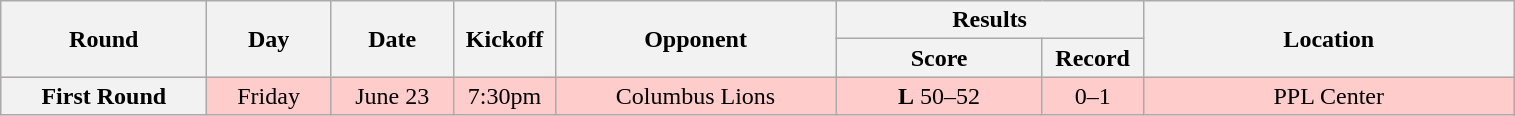<table class="wikitable">
<tr>
<th rowspan="2" width="130">Round</th>
<th rowspan="2" width="75">Day</th>
<th rowspan="2" width="75">Date</th>
<th rowspan="2" width="60">Kickoff</th>
<th rowspan="2" width="180">Opponent</th>
<th colspan="2" width="180">Results</th>
<th rowspan="2" width="240">Location</th>
</tr>
<tr>
<th width="130">Score</th>
<th width="60">Record</th>
</tr>
<tr align="center" bgcolor=#FFCCCC>
<th>First Round</th>
<td>Friday</td>
<td>June 23</td>
<td>7:30pm</td>
<td>Columbus Lions</td>
<td><strong>L</strong> 50–52</td>
<td>0–1</td>
<td>PPL Center</td>
</tr>
</table>
